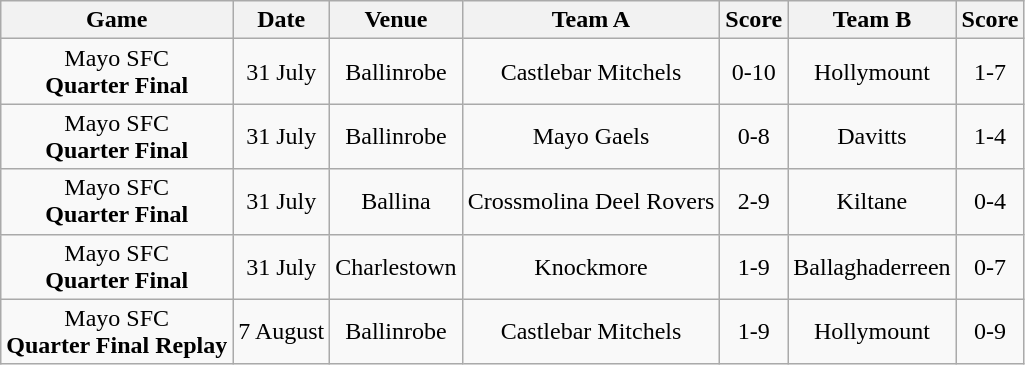<table class="wikitable">
<tr>
<th>Game</th>
<th>Date</th>
<th>Venue</th>
<th>Team A</th>
<th>Score</th>
<th>Team B</th>
<th>Score</th>
</tr>
<tr align="center">
<td>Mayo SFC<br><strong>Quarter Final</strong></td>
<td>31 July</td>
<td>Ballinrobe</td>
<td>Castlebar Mitchels</td>
<td>0-10</td>
<td>Hollymount</td>
<td>1-7</td>
</tr>
<tr align="center">
<td>Mayo SFC<br><strong>Quarter Final</strong></td>
<td>31 July</td>
<td>Ballinrobe</td>
<td>Mayo Gaels</td>
<td>0-8</td>
<td>Davitts</td>
<td>1-4</td>
</tr>
<tr align="center">
<td>Mayo SFC<br><strong>Quarter Final</strong></td>
<td>31 July</td>
<td>Ballina</td>
<td>Crossmolina Deel Rovers</td>
<td>2-9</td>
<td>Kiltane</td>
<td>0-4</td>
</tr>
<tr align="center">
<td>Mayo SFC<br><strong>Quarter Final</strong></td>
<td>31 July</td>
<td>Charlestown</td>
<td>Knockmore</td>
<td>1-9</td>
<td>Ballaghaderreen</td>
<td>0-7</td>
</tr>
<tr align="center">
<td>Mayo SFC<br><strong>Quarter Final Replay</strong></td>
<td>7 August</td>
<td>Ballinrobe</td>
<td>Castlebar Mitchels</td>
<td>1-9</td>
<td>Hollymount</td>
<td>0-9</td>
</tr>
</table>
